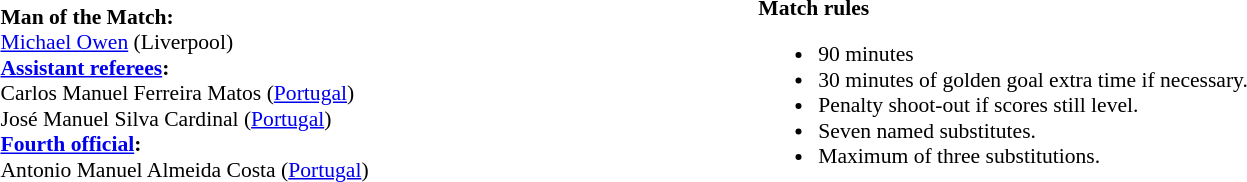<table style="width:100%;font-size:90%">
<tr>
<td><br><strong>Man of the Match:</strong>
<br><a href='#'>Michael Owen</a> (Liverpool)<br><strong><a href='#'>Assistant referees</a>:</strong>
<br>Carlos Manuel Ferreira Matos (<a href='#'>Portugal</a>)
<br>José Manuel Silva Cardinal (<a href='#'>Portugal</a>)
<br><strong><a href='#'>Fourth official</a>:</strong>
<br>Antonio Manuel Almeida Costa (<a href='#'>Portugal</a>)</td>
<td style="width:60%;vertical-align:top"><br><strong>Match rules</strong><ul><li>90 minutes</li><li>30 minutes of golden goal extra time if necessary.</li><li>Penalty shoot-out if scores still level.</li><li>Seven named substitutes.</li><li>Maximum of three substitutions.</li></ul></td>
</tr>
</table>
